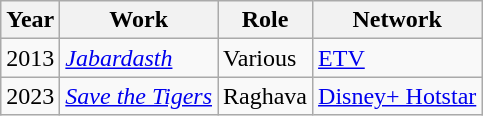<table class="wikitable">
<tr>
<th>Year</th>
<th>Work</th>
<th>Role</th>
<th>Network</th>
</tr>
<tr>
<td>2013</td>
<td><em><a href='#'>Jabardasth</a></em></td>
<td>Various</td>
<td><a href='#'>ETV</a></td>
</tr>
<tr>
<td>2023</td>
<td><em><a href='#'>Save the Tigers</a></em></td>
<td>Raghava</td>
<td><a href='#'>Disney+ Hotstar</a></td>
</tr>
</table>
